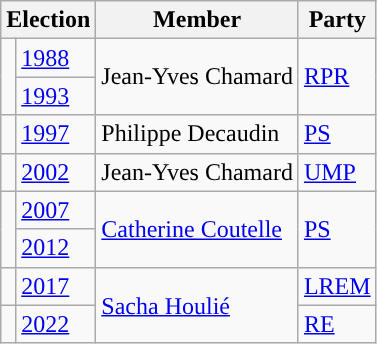<table class="wikitable">
<tr>
<th colspan="2">Election</th>
<th>Member</th>
<th>Party</th>
</tr>
<tr>
<td rowspan="2" style="background-color: "></td>
<td><a href='#'>1988</a></td>
<td rowspan="2">Jean-Yves Chamard</td>
<td rowspan="2"><a href='#'>RPR</a></td>
</tr>
<tr>
<td><a href='#'>1993</a></td>
</tr>
<tr>
<td style="background-color: "></td>
<td><a href='#'>1997</a></td>
<td>Philippe Decaudin</td>
<td><a href='#'>PS</a></td>
</tr>
<tr>
<td style="background-color: "></td>
<td><a href='#'>2002</a></td>
<td>Jean-Yves Chamard</td>
<td><a href='#'>UMP</a></td>
</tr>
<tr>
<td rowspan="2" style="background-color: "></td>
<td><a href='#'>2007</a></td>
<td rowspan="2"><a href='#'>Catherine Coutelle</a></td>
<td rowspan="2"><a href='#'>PS</a></td>
</tr>
<tr>
<td><a href='#'>2012</a></td>
</tr>
<tr>
<td style="background-color: "></td>
<td><a href='#'>2017</a></td>
<td rowspan="2"><a href='#'>Sacha Houlié</a></td>
<td><a href='#'>LREM</a></td>
</tr>
<tr>
<td style="background-color: "></td>
<td><a href='#'>2022</a></td>
<td><a href='#'>RE</a></td>
</tr>
</table>
